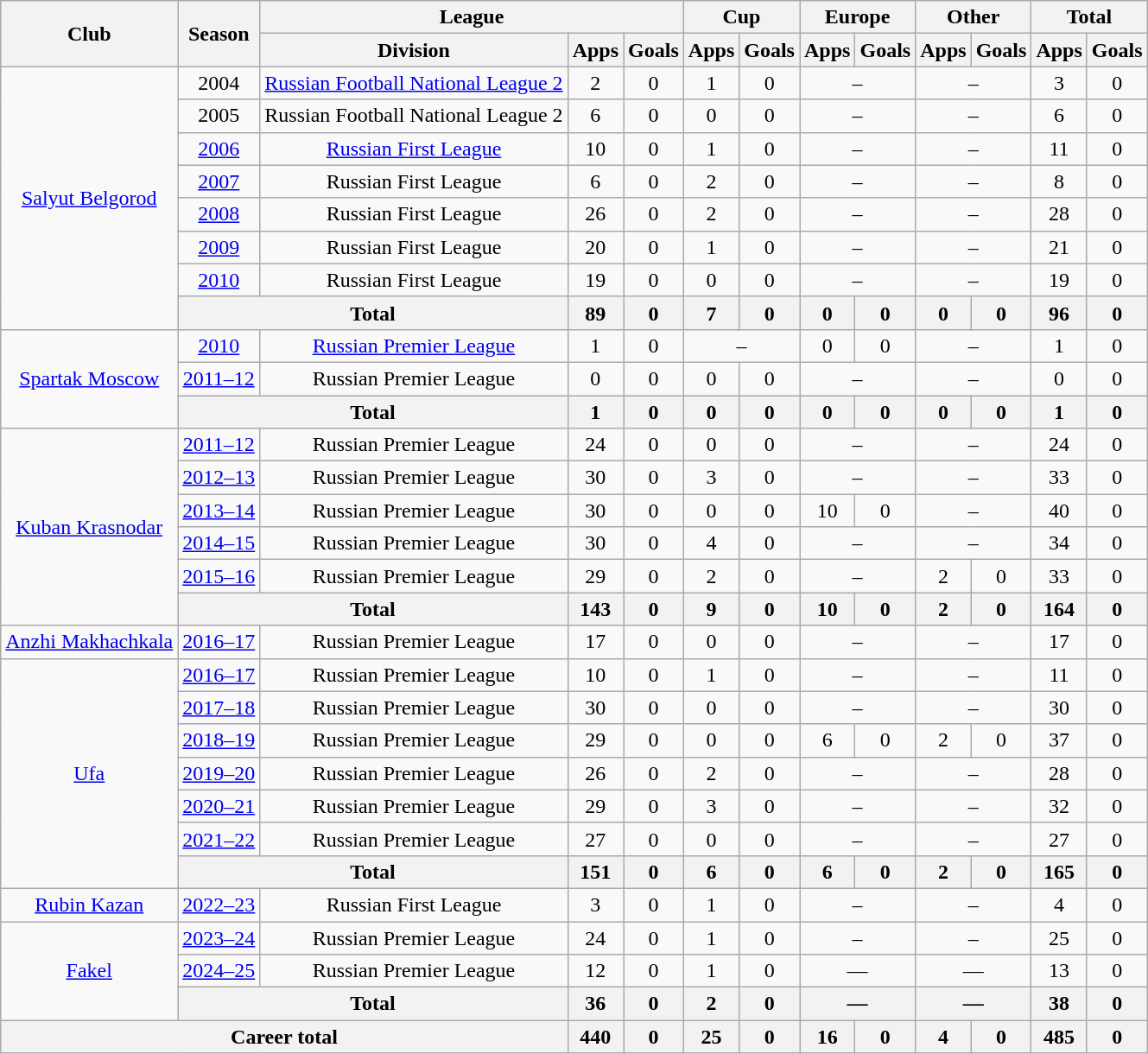<table class="wikitable" style="text-align: center;">
<tr>
<th rowspan="2">Club</th>
<th rowspan="2">Season</th>
<th colspan="3">League</th>
<th colspan="2">Cup</th>
<th colspan="2">Europe</th>
<th colspan="2">Other</th>
<th colspan="2">Total</th>
</tr>
<tr>
<th>Division</th>
<th>Apps</th>
<th>Goals</th>
<th>Apps</th>
<th>Goals</th>
<th>Apps</th>
<th>Goals</th>
<th>Apps</th>
<th>Goals</th>
<th>Apps</th>
<th>Goals</th>
</tr>
<tr>
<td rowspan="8"><a href='#'>Salyut Belgorod</a></td>
<td>2004</td>
<td><a href='#'>Russian Football National League 2</a></td>
<td>2</td>
<td>0</td>
<td>1</td>
<td>0</td>
<td colspan=2>–</td>
<td colspan=2>–</td>
<td>3</td>
<td>0</td>
</tr>
<tr>
<td>2005</td>
<td>Russian Football National League 2</td>
<td>6</td>
<td>0</td>
<td>0</td>
<td>0</td>
<td colspan=2>–</td>
<td colspan=2>–</td>
<td>6</td>
<td>0</td>
</tr>
<tr>
<td><a href='#'>2006</a></td>
<td><a href='#'>Russian First League</a></td>
<td>10</td>
<td>0</td>
<td>1</td>
<td>0</td>
<td colspan=2>–</td>
<td colspan=2>–</td>
<td>11</td>
<td>0</td>
</tr>
<tr>
<td><a href='#'>2007</a></td>
<td>Russian First League</td>
<td>6</td>
<td>0</td>
<td>2</td>
<td>0</td>
<td colspan=2>–</td>
<td colspan=2>–</td>
<td>8</td>
<td>0</td>
</tr>
<tr>
<td><a href='#'>2008</a></td>
<td>Russian First League</td>
<td>26</td>
<td>0</td>
<td>2</td>
<td>0</td>
<td colspan=2>–</td>
<td colspan=2>–</td>
<td>28</td>
<td>0</td>
</tr>
<tr>
<td><a href='#'>2009</a></td>
<td>Russian First League</td>
<td>20</td>
<td>0</td>
<td>1</td>
<td>0</td>
<td colspan=2>–</td>
<td colspan=2>–</td>
<td>21</td>
<td>0</td>
</tr>
<tr>
<td><a href='#'>2010</a></td>
<td>Russian First League</td>
<td>19</td>
<td>0</td>
<td>0</td>
<td>0</td>
<td colspan=2>–</td>
<td colspan=2>–</td>
<td>19</td>
<td>0</td>
</tr>
<tr>
<th colspan=2>Total</th>
<th>89</th>
<th>0</th>
<th>7</th>
<th>0</th>
<th>0</th>
<th>0</th>
<th>0</th>
<th>0</th>
<th>96</th>
<th>0</th>
</tr>
<tr>
<td rowspan="3"><a href='#'>Spartak Moscow</a></td>
<td><a href='#'>2010</a></td>
<td><a href='#'>Russian Premier League</a></td>
<td>1</td>
<td>0</td>
<td colspan=2>–</td>
<td>0</td>
<td>0</td>
<td colspan=2>–</td>
<td>1</td>
<td>0</td>
</tr>
<tr>
<td><a href='#'>2011–12</a></td>
<td>Russian Premier League</td>
<td>0</td>
<td>0</td>
<td>0</td>
<td>0</td>
<td colspan=2>–</td>
<td colspan=2>–</td>
<td>0</td>
<td>0</td>
</tr>
<tr>
<th colspan=2>Total</th>
<th>1</th>
<th>0</th>
<th>0</th>
<th>0</th>
<th>0</th>
<th>0</th>
<th>0</th>
<th>0</th>
<th>1</th>
<th>0</th>
</tr>
<tr>
<td rowspan="6"><a href='#'>Kuban Krasnodar</a></td>
<td><a href='#'>2011–12</a></td>
<td>Russian Premier League</td>
<td>24</td>
<td>0</td>
<td>0</td>
<td>0</td>
<td colspan=2>–</td>
<td colspan=2>–</td>
<td>24</td>
<td>0</td>
</tr>
<tr>
<td><a href='#'>2012–13</a></td>
<td>Russian Premier League</td>
<td>30</td>
<td>0</td>
<td>3</td>
<td>0</td>
<td colspan=2>–</td>
<td colspan=2>–</td>
<td>33</td>
<td>0</td>
</tr>
<tr>
<td><a href='#'>2013–14</a></td>
<td>Russian Premier League</td>
<td>30</td>
<td>0</td>
<td>0</td>
<td>0</td>
<td>10</td>
<td>0</td>
<td colspan=2>–</td>
<td>40</td>
<td>0</td>
</tr>
<tr>
<td><a href='#'>2014–15</a></td>
<td>Russian Premier League</td>
<td>30</td>
<td>0</td>
<td>4</td>
<td>0</td>
<td colspan=2>–</td>
<td colspan=2>–</td>
<td>34</td>
<td>0</td>
</tr>
<tr>
<td><a href='#'>2015–16</a></td>
<td>Russian Premier League</td>
<td>29</td>
<td>0</td>
<td>2</td>
<td>0</td>
<td colspan=2>–</td>
<td>2</td>
<td>0</td>
<td>33</td>
<td>0</td>
</tr>
<tr>
<th colspan=2>Total</th>
<th>143</th>
<th>0</th>
<th>9</th>
<th>0</th>
<th>10</th>
<th>0</th>
<th>2</th>
<th>0</th>
<th>164</th>
<th>0</th>
</tr>
<tr>
<td><a href='#'>Anzhi Makhachkala</a></td>
<td><a href='#'>2016–17</a></td>
<td>Russian Premier League</td>
<td>17</td>
<td>0</td>
<td>0</td>
<td>0</td>
<td colspan=2>–</td>
<td colspan=2>–</td>
<td>17</td>
<td>0</td>
</tr>
<tr>
<td rowspan="7"><a href='#'>Ufa</a></td>
<td><a href='#'>2016–17</a></td>
<td>Russian Premier League</td>
<td>10</td>
<td>0</td>
<td>1</td>
<td>0</td>
<td colspan=2>–</td>
<td colspan=2>–</td>
<td>11</td>
<td>0</td>
</tr>
<tr>
<td><a href='#'>2017–18</a></td>
<td>Russian Premier League</td>
<td>30</td>
<td>0</td>
<td>0</td>
<td>0</td>
<td colspan=2>–</td>
<td colspan=2>–</td>
<td>30</td>
<td>0</td>
</tr>
<tr>
<td><a href='#'>2018–19</a></td>
<td>Russian Premier League</td>
<td>29</td>
<td>0</td>
<td>0</td>
<td>0</td>
<td>6</td>
<td>0</td>
<td>2</td>
<td>0</td>
<td>37</td>
<td>0</td>
</tr>
<tr>
<td><a href='#'>2019–20</a></td>
<td>Russian Premier League</td>
<td>26</td>
<td>0</td>
<td>2</td>
<td>0</td>
<td colspan=2>–</td>
<td colspan=2>–</td>
<td>28</td>
<td>0</td>
</tr>
<tr>
<td><a href='#'>2020–21</a></td>
<td>Russian Premier League</td>
<td>29</td>
<td>0</td>
<td>3</td>
<td>0</td>
<td colspan=2>–</td>
<td colspan=2>–</td>
<td>32</td>
<td>0</td>
</tr>
<tr>
<td><a href='#'>2021–22</a></td>
<td>Russian Premier League</td>
<td>27</td>
<td>0</td>
<td>0</td>
<td>0</td>
<td colspan=2>–</td>
<td colspan=2>–</td>
<td>27</td>
<td>0</td>
</tr>
<tr>
<th colspan=2>Total</th>
<th>151</th>
<th>0</th>
<th>6</th>
<th>0</th>
<th>6</th>
<th>0</th>
<th>2</th>
<th>0</th>
<th>165</th>
<th>0</th>
</tr>
<tr>
<td><a href='#'>Rubin Kazan</a></td>
<td><a href='#'>2022–23</a></td>
<td>Russian First League</td>
<td>3</td>
<td>0</td>
<td>1</td>
<td>0</td>
<td colspan=2>–</td>
<td colspan=2>–</td>
<td>4</td>
<td>0</td>
</tr>
<tr>
<td rowspan="3"><a href='#'>Fakel</a></td>
<td><a href='#'>2023–24</a></td>
<td>Russian Premier League</td>
<td>24</td>
<td>0</td>
<td>1</td>
<td>0</td>
<td colspan=2>–</td>
<td colspan=2>–</td>
<td>25</td>
<td>0</td>
</tr>
<tr>
<td><a href='#'>2024–25</a></td>
<td>Russian Premier League</td>
<td>12</td>
<td>0</td>
<td>1</td>
<td>0</td>
<td colspan="2">—</td>
<td colspan="2">—</td>
<td>13</td>
<td>0</td>
</tr>
<tr>
<th colspan="2">Total</th>
<th>36</th>
<th>0</th>
<th>2</th>
<th>0</th>
<th colspan="2">—</th>
<th colspan="2">—</th>
<th>38</th>
<th>0</th>
</tr>
<tr>
<th colspan="3">Career total</th>
<th>440</th>
<th>0</th>
<th>25</th>
<th>0</th>
<th>16</th>
<th>0</th>
<th>4</th>
<th>0</th>
<th>485</th>
<th>0</th>
</tr>
</table>
